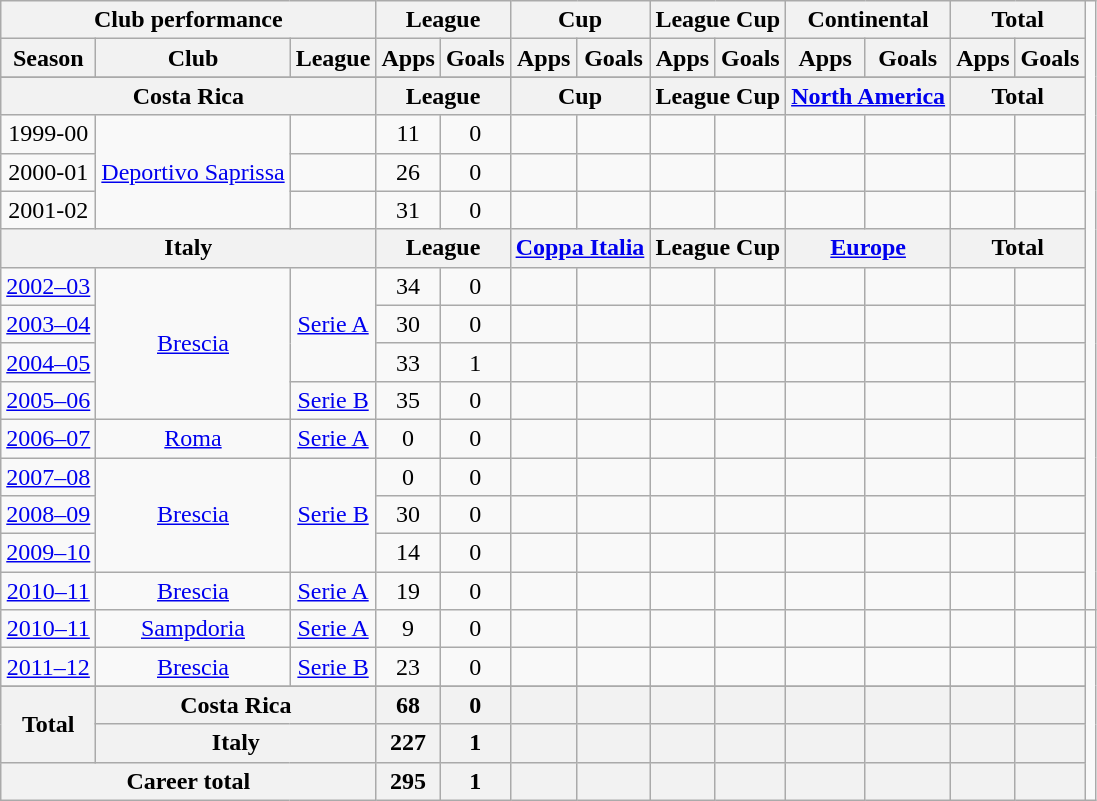<table class="wikitable" style="text-align:center">
<tr>
<th colspan=3>Club performance</th>
<th colspan=2>League</th>
<th colspan=2>Cup</th>
<th colspan=2>League Cup</th>
<th colspan=2>Continental</th>
<th colspan=2>Total</th>
</tr>
<tr>
<th>Season</th>
<th>Club</th>
<th>League</th>
<th>Apps</th>
<th>Goals</th>
<th>Apps</th>
<th>Goals</th>
<th>Apps</th>
<th>Goals</th>
<th>Apps</th>
<th>Goals</th>
<th>Apps</th>
<th>Goals</th>
</tr>
<tr>
</tr>
<tr>
<th colspan=3>Costa Rica</th>
<th colspan=2>League</th>
<th colspan=2>Cup</th>
<th colspan=2>League Cup</th>
<th colspan=2><a href='#'>North America</a></th>
<th colspan=2>Total</th>
</tr>
<tr>
<td>1999-00</td>
<td rowspan="3"><a href='#'>Deportivo Saprissa</a></td>
<td></td>
<td>11</td>
<td>0</td>
<td></td>
<td></td>
<td></td>
<td></td>
<td></td>
<td></td>
<td></td>
<td></td>
</tr>
<tr>
<td>2000-01</td>
<td></td>
<td>26</td>
<td>0</td>
<td></td>
<td></td>
<td></td>
<td></td>
<td></td>
<td></td>
<td></td>
<td></td>
</tr>
<tr>
<td>2001-02</td>
<td></td>
<td>31</td>
<td>0</td>
<td></td>
<td></td>
<td></td>
<td></td>
<td></td>
<td></td>
<td></td>
<td></td>
</tr>
<tr>
<th colspan=3>Italy</th>
<th colspan=2>League</th>
<th colspan=2><a href='#'>Coppa Italia</a></th>
<th colspan=2>League Cup</th>
<th colspan=2><a href='#'>Europe</a></th>
<th colspan=2>Total</th>
</tr>
<tr>
<td><a href='#'>2002–03</a></td>
<td rowspan="4"><a href='#'>Brescia</a></td>
<td rowspan="3"><a href='#'>Serie A</a></td>
<td>34</td>
<td>0</td>
<td></td>
<td></td>
<td></td>
<td></td>
<td></td>
<td></td>
<td></td>
<td></td>
</tr>
<tr>
<td><a href='#'>2003–04</a></td>
<td>30</td>
<td>0</td>
<td></td>
<td></td>
<td></td>
<td></td>
<td></td>
<td></td>
<td></td>
<td></td>
</tr>
<tr>
<td><a href='#'>2004–05</a></td>
<td>33</td>
<td>1</td>
<td></td>
<td></td>
<td></td>
<td></td>
<td></td>
<td></td>
<td></td>
<td></td>
</tr>
<tr>
<td><a href='#'>2005–06</a></td>
<td><a href='#'>Serie B</a></td>
<td>35</td>
<td>0</td>
<td></td>
<td></td>
<td></td>
<td></td>
<td></td>
<td></td>
<td></td>
<td></td>
</tr>
<tr>
<td><a href='#'>2006–07</a></td>
<td><a href='#'>Roma</a></td>
<td><a href='#'>Serie A</a></td>
<td>0</td>
<td>0</td>
<td></td>
<td></td>
<td></td>
<td></td>
<td></td>
<td></td>
<td></td>
<td></td>
</tr>
<tr>
<td><a href='#'>2007–08</a></td>
<td rowspan="3"><a href='#'>Brescia</a></td>
<td rowspan="3"><a href='#'>Serie B</a></td>
<td>0</td>
<td>0</td>
<td></td>
<td></td>
<td></td>
<td></td>
<td></td>
<td></td>
<td></td>
<td></td>
</tr>
<tr>
<td><a href='#'>2008–09</a></td>
<td>30</td>
<td>0</td>
<td></td>
<td></td>
<td></td>
<td></td>
<td></td>
<td></td>
<td></td>
<td></td>
</tr>
<tr>
<td><a href='#'>2009–10</a></td>
<td>14</td>
<td>0</td>
<td></td>
<td></td>
<td></td>
<td></td>
<td></td>
<td></td>
<td></td>
<td></td>
</tr>
<tr>
<td><a href='#'>2010–11</a></td>
<td><a href='#'>Brescia</a></td>
<td><a href='#'>Serie A</a></td>
<td>19</td>
<td>0</td>
<td></td>
<td></td>
<td></td>
<td></td>
<td></td>
<td></td>
<td></td>
<td></td>
</tr>
<tr>
<td><a href='#'>2010–11</a></td>
<td><a href='#'>Sampdoria</a></td>
<td><a href='#'>Serie A</a></td>
<td>9</td>
<td>0</td>
<td></td>
<td></td>
<td></td>
<td></td>
<td></td>
<td></td>
<td></td>
<td></td>
<td></td>
</tr>
<tr>
<td><a href='#'>2011–12</a></td>
<td><a href='#'>Brescia</a></td>
<td><a href='#'>Serie B</a></td>
<td>23</td>
<td>0</td>
<td></td>
<td></td>
<td></td>
<td></td>
<td></td>
<td></td>
<td></td>
<td></td>
</tr>
<tr>
</tr>
<tr>
<th rowspan=2>Total</th>
<th colspan=2>Costa Rica</th>
<th>68</th>
<th>0</th>
<th></th>
<th></th>
<th></th>
<th></th>
<th></th>
<th></th>
<th></th>
<th></th>
</tr>
<tr>
<th colspan=2>Italy</th>
<th>227</th>
<th>1</th>
<th></th>
<th></th>
<th></th>
<th></th>
<th></th>
<th></th>
<th></th>
<th></th>
</tr>
<tr>
<th colspan=3>Career total</th>
<th>295</th>
<th>1</th>
<th></th>
<th></th>
<th></th>
<th></th>
<th></th>
<th></th>
<th></th>
<th></th>
</tr>
</table>
